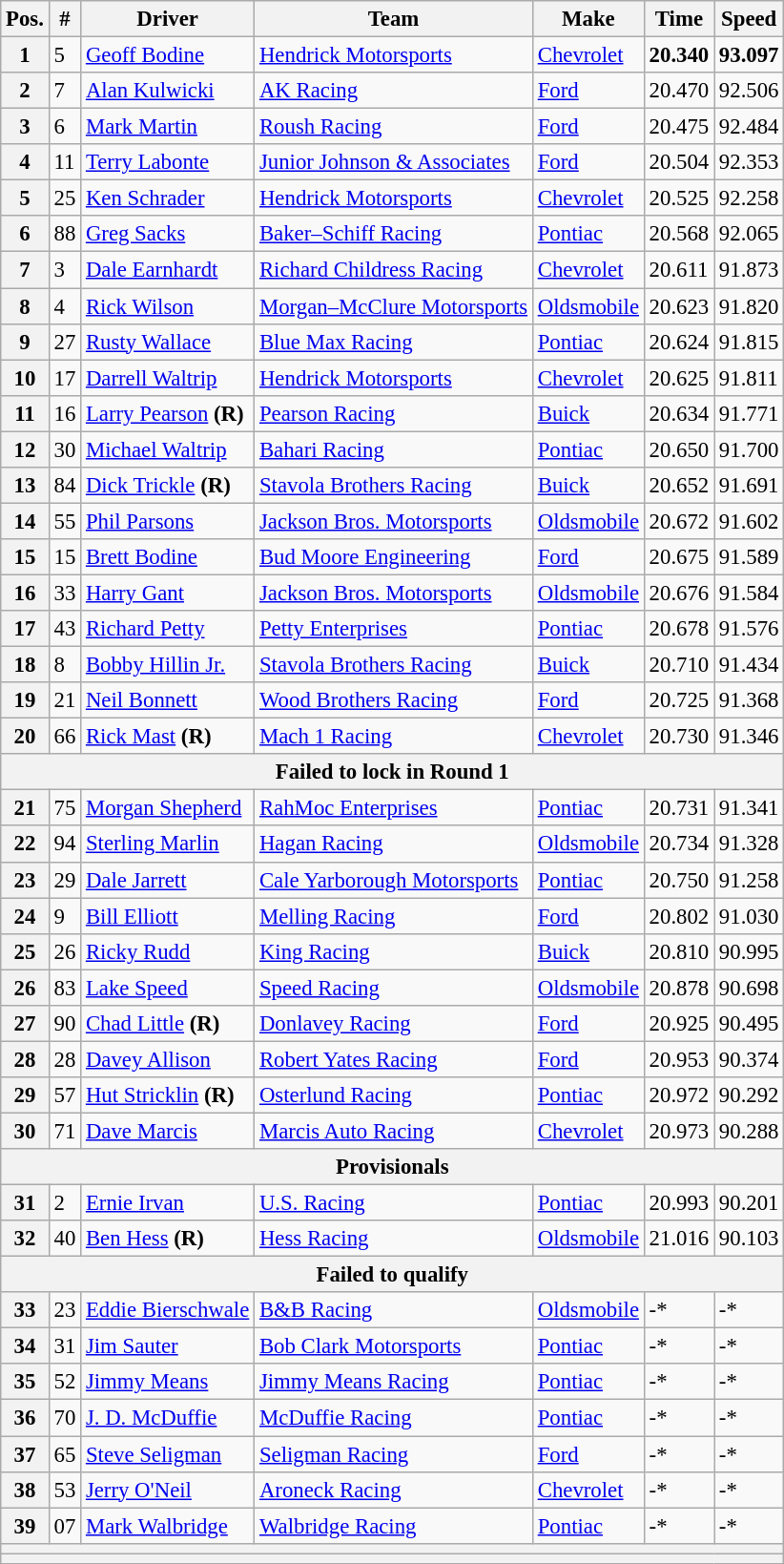<table class="wikitable" style="font-size:95%">
<tr>
<th>Pos.</th>
<th>#</th>
<th>Driver</th>
<th>Team</th>
<th>Make</th>
<th>Time</th>
<th>Speed</th>
</tr>
<tr>
<th>1</th>
<td>5</td>
<td><a href='#'>Geoff Bodine</a></td>
<td><a href='#'>Hendrick Motorsports</a></td>
<td><a href='#'>Chevrolet</a></td>
<td><strong>20.340</strong></td>
<td><strong>93.097</strong></td>
</tr>
<tr>
<th>2</th>
<td>7</td>
<td><a href='#'>Alan Kulwicki</a></td>
<td><a href='#'>AK Racing</a></td>
<td><a href='#'>Ford</a></td>
<td>20.470</td>
<td>92.506</td>
</tr>
<tr>
<th>3</th>
<td>6</td>
<td><a href='#'>Mark Martin</a></td>
<td><a href='#'>Roush Racing</a></td>
<td><a href='#'>Ford</a></td>
<td>20.475</td>
<td>92.484</td>
</tr>
<tr>
<th>4</th>
<td>11</td>
<td><a href='#'>Terry Labonte</a></td>
<td><a href='#'>Junior Johnson & Associates</a></td>
<td><a href='#'>Ford</a></td>
<td>20.504</td>
<td>92.353</td>
</tr>
<tr>
<th>5</th>
<td>25</td>
<td><a href='#'>Ken Schrader</a></td>
<td><a href='#'>Hendrick Motorsports</a></td>
<td><a href='#'>Chevrolet</a></td>
<td>20.525</td>
<td>92.258</td>
</tr>
<tr>
<th>6</th>
<td>88</td>
<td><a href='#'>Greg Sacks</a></td>
<td><a href='#'>Baker–Schiff Racing</a></td>
<td><a href='#'>Pontiac</a></td>
<td>20.568</td>
<td>92.065</td>
</tr>
<tr>
<th>7</th>
<td>3</td>
<td><a href='#'>Dale Earnhardt</a></td>
<td><a href='#'>Richard Childress Racing</a></td>
<td><a href='#'>Chevrolet</a></td>
<td>20.611</td>
<td>91.873</td>
</tr>
<tr>
<th>8</th>
<td>4</td>
<td><a href='#'>Rick Wilson</a></td>
<td><a href='#'>Morgan–McClure Motorsports</a></td>
<td><a href='#'>Oldsmobile</a></td>
<td>20.623</td>
<td>91.820</td>
</tr>
<tr>
<th>9</th>
<td>27</td>
<td><a href='#'>Rusty Wallace</a></td>
<td><a href='#'>Blue Max Racing</a></td>
<td><a href='#'>Pontiac</a></td>
<td>20.624</td>
<td>91.815</td>
</tr>
<tr>
<th>10</th>
<td>17</td>
<td><a href='#'>Darrell Waltrip</a></td>
<td><a href='#'>Hendrick Motorsports</a></td>
<td><a href='#'>Chevrolet</a></td>
<td>20.625</td>
<td>91.811</td>
</tr>
<tr>
<th>11</th>
<td>16</td>
<td><a href='#'>Larry Pearson</a> <strong>(R)</strong></td>
<td><a href='#'>Pearson Racing</a></td>
<td><a href='#'>Buick</a></td>
<td>20.634</td>
<td>91.771</td>
</tr>
<tr>
<th>12</th>
<td>30</td>
<td><a href='#'>Michael Waltrip</a></td>
<td><a href='#'>Bahari Racing</a></td>
<td><a href='#'>Pontiac</a></td>
<td>20.650</td>
<td>91.700</td>
</tr>
<tr>
<th>13</th>
<td>84</td>
<td><a href='#'>Dick Trickle</a> <strong>(R)</strong></td>
<td><a href='#'>Stavola Brothers Racing</a></td>
<td><a href='#'>Buick</a></td>
<td>20.652</td>
<td>91.691</td>
</tr>
<tr>
<th>14</th>
<td>55</td>
<td><a href='#'>Phil Parsons</a></td>
<td><a href='#'>Jackson Bros. Motorsports</a></td>
<td><a href='#'>Oldsmobile</a></td>
<td>20.672</td>
<td>91.602</td>
</tr>
<tr>
<th>15</th>
<td>15</td>
<td><a href='#'>Brett Bodine</a></td>
<td><a href='#'>Bud Moore Engineering</a></td>
<td><a href='#'>Ford</a></td>
<td>20.675</td>
<td>91.589</td>
</tr>
<tr>
<th>16</th>
<td>33</td>
<td><a href='#'>Harry Gant</a></td>
<td><a href='#'>Jackson Bros. Motorsports</a></td>
<td><a href='#'>Oldsmobile</a></td>
<td>20.676</td>
<td>91.584</td>
</tr>
<tr>
<th>17</th>
<td>43</td>
<td><a href='#'>Richard Petty</a></td>
<td><a href='#'>Petty Enterprises</a></td>
<td><a href='#'>Pontiac</a></td>
<td>20.678</td>
<td>91.576</td>
</tr>
<tr>
<th>18</th>
<td>8</td>
<td><a href='#'>Bobby Hillin Jr.</a></td>
<td><a href='#'>Stavola Brothers Racing</a></td>
<td><a href='#'>Buick</a></td>
<td>20.710</td>
<td>91.434</td>
</tr>
<tr>
<th>19</th>
<td>21</td>
<td><a href='#'>Neil Bonnett</a></td>
<td><a href='#'>Wood Brothers Racing</a></td>
<td><a href='#'>Ford</a></td>
<td>20.725</td>
<td>91.368</td>
</tr>
<tr>
<th>20</th>
<td>66</td>
<td><a href='#'>Rick Mast</a> <strong>(R)</strong></td>
<td><a href='#'>Mach 1 Racing</a></td>
<td><a href='#'>Chevrolet</a></td>
<td>20.730</td>
<td>91.346</td>
</tr>
<tr>
<th colspan="7">Failed to lock in Round 1</th>
</tr>
<tr>
<th>21</th>
<td>75</td>
<td><a href='#'>Morgan Shepherd</a></td>
<td><a href='#'>RahMoc Enterprises</a></td>
<td><a href='#'>Pontiac</a></td>
<td>20.731</td>
<td>91.341</td>
</tr>
<tr>
<th>22</th>
<td>94</td>
<td><a href='#'>Sterling Marlin</a></td>
<td><a href='#'>Hagan Racing</a></td>
<td><a href='#'>Oldsmobile</a></td>
<td>20.734</td>
<td>91.328</td>
</tr>
<tr>
<th>23</th>
<td>29</td>
<td><a href='#'>Dale Jarrett</a></td>
<td><a href='#'>Cale Yarborough Motorsports</a></td>
<td><a href='#'>Pontiac</a></td>
<td>20.750</td>
<td>91.258</td>
</tr>
<tr>
<th>24</th>
<td>9</td>
<td><a href='#'>Bill Elliott</a></td>
<td><a href='#'>Melling Racing</a></td>
<td><a href='#'>Ford</a></td>
<td>20.802</td>
<td>91.030</td>
</tr>
<tr>
<th>25</th>
<td>26</td>
<td><a href='#'>Ricky Rudd</a></td>
<td><a href='#'>King Racing</a></td>
<td><a href='#'>Buick</a></td>
<td>20.810</td>
<td>90.995</td>
</tr>
<tr>
<th>26</th>
<td>83</td>
<td><a href='#'>Lake Speed</a></td>
<td><a href='#'>Speed Racing</a></td>
<td><a href='#'>Oldsmobile</a></td>
<td>20.878</td>
<td>90.698</td>
</tr>
<tr>
<th>27</th>
<td>90</td>
<td><a href='#'>Chad Little</a> <strong>(R)</strong></td>
<td><a href='#'>Donlavey Racing</a></td>
<td><a href='#'>Ford</a></td>
<td>20.925</td>
<td>90.495</td>
</tr>
<tr>
<th>28</th>
<td>28</td>
<td><a href='#'>Davey Allison</a></td>
<td><a href='#'>Robert Yates Racing</a></td>
<td><a href='#'>Ford</a></td>
<td>20.953</td>
<td>90.374</td>
</tr>
<tr>
<th>29</th>
<td>57</td>
<td><a href='#'>Hut Stricklin</a> <strong>(R)</strong></td>
<td><a href='#'>Osterlund Racing</a></td>
<td><a href='#'>Pontiac</a></td>
<td>20.972</td>
<td>90.292</td>
</tr>
<tr>
<th>30</th>
<td>71</td>
<td><a href='#'>Dave Marcis</a></td>
<td><a href='#'>Marcis Auto Racing</a></td>
<td><a href='#'>Chevrolet</a></td>
<td>20.973</td>
<td>90.288</td>
</tr>
<tr>
<th colspan="7">Provisionals</th>
</tr>
<tr>
<th>31</th>
<td>2</td>
<td><a href='#'>Ernie Irvan</a></td>
<td><a href='#'>U.S. Racing</a></td>
<td><a href='#'>Pontiac</a></td>
<td>20.993</td>
<td>90.201</td>
</tr>
<tr>
<th>32</th>
<td>40</td>
<td><a href='#'>Ben Hess</a> <strong>(R)</strong></td>
<td><a href='#'>Hess Racing</a></td>
<td><a href='#'>Oldsmobile</a></td>
<td>21.016</td>
<td>90.103</td>
</tr>
<tr>
<th colspan="7">Failed to qualify</th>
</tr>
<tr>
<th>33</th>
<td>23</td>
<td><a href='#'>Eddie Bierschwale</a></td>
<td><a href='#'>B&B Racing</a></td>
<td><a href='#'>Oldsmobile</a></td>
<td>-*</td>
<td>-*</td>
</tr>
<tr>
<th>34</th>
<td>31</td>
<td><a href='#'>Jim Sauter</a></td>
<td><a href='#'>Bob Clark Motorsports</a></td>
<td><a href='#'>Pontiac</a></td>
<td>-*</td>
<td>-*</td>
</tr>
<tr>
<th>35</th>
<td>52</td>
<td><a href='#'>Jimmy Means</a></td>
<td><a href='#'>Jimmy Means Racing</a></td>
<td><a href='#'>Pontiac</a></td>
<td>-*</td>
<td>-*</td>
</tr>
<tr>
<th>36</th>
<td>70</td>
<td><a href='#'>J. D. McDuffie</a></td>
<td><a href='#'>McDuffie Racing</a></td>
<td><a href='#'>Pontiac</a></td>
<td>-*</td>
<td>-*</td>
</tr>
<tr>
<th>37</th>
<td>65</td>
<td><a href='#'>Steve Seligman</a></td>
<td><a href='#'>Seligman Racing</a></td>
<td><a href='#'>Ford</a></td>
<td>-*</td>
<td>-*</td>
</tr>
<tr>
<th>38</th>
<td>53</td>
<td><a href='#'>Jerry O'Neil</a></td>
<td><a href='#'>Aroneck Racing</a></td>
<td><a href='#'>Chevrolet</a></td>
<td>-*</td>
<td>-*</td>
</tr>
<tr>
<th>39</th>
<td>07</td>
<td><a href='#'>Mark Walbridge</a></td>
<td><a href='#'>Walbridge Racing</a></td>
<td><a href='#'>Pontiac</a></td>
<td>-*</td>
<td>-*</td>
</tr>
<tr>
<th colspan="7"></th>
</tr>
<tr>
<th colspan="7"></th>
</tr>
</table>
